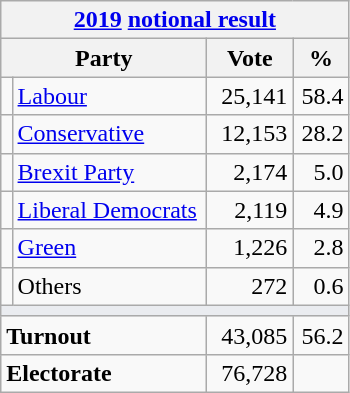<table class="wikitable">
<tr>
<th colspan="4"><a href='#'>2019</a> <a href='#'>notional result</a></th>
</tr>
<tr>
<th bgcolor="#DDDDFF" width="130px" colspan="2">Party</th>
<th bgcolor="#DDDDFF" width="50px">Vote</th>
<th bgcolor="#DDDDFF" width="30px">%</th>
</tr>
<tr>
<td></td>
<td><a href='#'>Labour</a></td>
<td align=right>25,141</td>
<td align=right>58.4</td>
</tr>
<tr>
<td></td>
<td><a href='#'>Conservative</a></td>
<td align=right>12,153</td>
<td align=right>28.2</td>
</tr>
<tr>
<td></td>
<td><a href='#'>Brexit Party</a></td>
<td align=right>2,174</td>
<td align=right>5.0</td>
</tr>
<tr>
<td></td>
<td><a href='#'>Liberal Democrats</a></td>
<td align=right>2,119</td>
<td align=right>4.9</td>
</tr>
<tr>
<td></td>
<td><a href='#'>Green</a></td>
<td align=right>1,226</td>
<td align=right>2.8</td>
</tr>
<tr>
<td></td>
<td>Others</td>
<td align=right>272</td>
<td align=right>0.6</td>
</tr>
<tr>
<td colspan="4" bgcolor="#EAECF0"></td>
</tr>
<tr>
<td colspan="2"><strong>Turnout</strong></td>
<td align=right>43,085</td>
<td align=right>56.2</td>
</tr>
<tr>
<td colspan="2"><strong>Electorate</strong></td>
<td align=right>76,728</td>
</tr>
</table>
